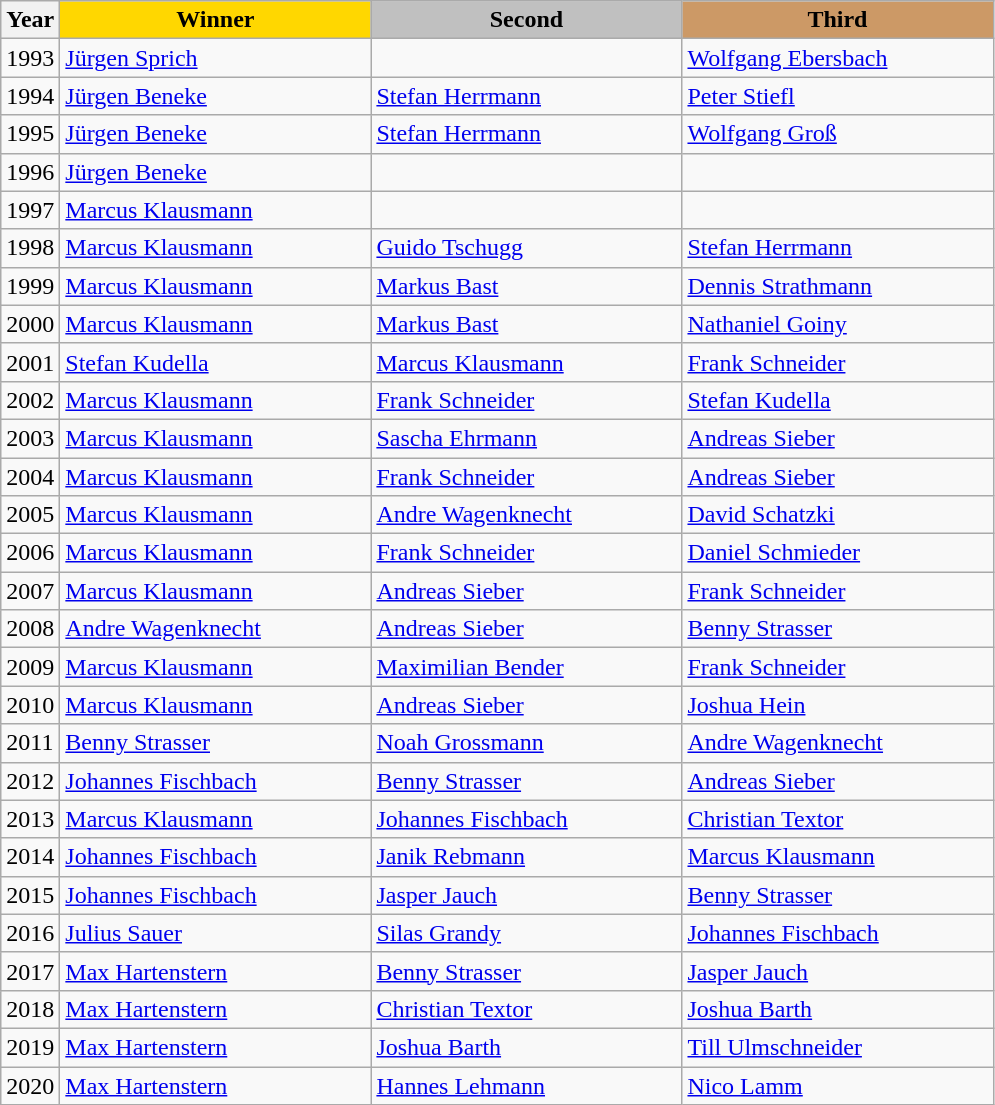<table class="wikitable sortable">
<tr>
<th>Year</th>
<th scope=col colspan=1 style="width:200px; background: gold;">Winner</th>
<th scope=col colspan=1 style="width:200px; background: silver;">Second</th>
<th scope=col colspan=1 style="width:200px; background: #cc9966;">Third</th>
</tr>
<tr>
<td>1993</td>
<td><a href='#'>Jürgen Sprich</a></td>
<td></td>
<td><a href='#'>Wolfgang Ebersbach</a></td>
</tr>
<tr>
<td>1994</td>
<td><a href='#'>Jürgen Beneke</a></td>
<td><a href='#'>Stefan Herrmann</a></td>
<td><a href='#'>Peter Stiefl</a></td>
</tr>
<tr>
<td>1995</td>
<td><a href='#'>Jürgen Beneke</a></td>
<td><a href='#'>Stefan Herrmann</a></td>
<td><a href='#'>Wolfgang Groß</a></td>
</tr>
<tr>
<td>1996</td>
<td><a href='#'>Jürgen Beneke</a></td>
<td></td>
<td></td>
</tr>
<tr>
<td>1997</td>
<td><a href='#'>Marcus Klausmann</a></td>
<td></td>
<td></td>
</tr>
<tr>
<td>1998</td>
<td><a href='#'>Marcus Klausmann</a></td>
<td><a href='#'>Guido Tschugg</a></td>
<td><a href='#'>Stefan Herrmann</a></td>
</tr>
<tr>
<td>1999</td>
<td><a href='#'>Marcus Klausmann</a></td>
<td><a href='#'>Markus Bast</a></td>
<td><a href='#'>Dennis Strathmann</a></td>
</tr>
<tr>
<td>2000</td>
<td><a href='#'>Marcus Klausmann</a></td>
<td><a href='#'>Markus Bast</a></td>
<td><a href='#'>Nathaniel Goiny</a></td>
</tr>
<tr>
<td>2001</td>
<td><a href='#'>Stefan Kudella</a></td>
<td><a href='#'>Marcus Klausmann</a></td>
<td><a href='#'>Frank Schneider</a></td>
</tr>
<tr>
<td>2002</td>
<td><a href='#'>Marcus Klausmann</a></td>
<td><a href='#'>Frank Schneider</a></td>
<td><a href='#'>Stefan Kudella</a></td>
</tr>
<tr>
<td>2003</td>
<td><a href='#'>Marcus Klausmann</a></td>
<td><a href='#'>Sascha Ehrmann</a></td>
<td><a href='#'>Andreas Sieber</a></td>
</tr>
<tr>
<td>2004</td>
<td><a href='#'>Marcus Klausmann</a></td>
<td><a href='#'>Frank Schneider</a></td>
<td><a href='#'>Andreas Sieber</a></td>
</tr>
<tr>
<td>2005</td>
<td><a href='#'>Marcus Klausmann</a></td>
<td><a href='#'>Andre Wagenknecht</a></td>
<td><a href='#'>David Schatzki</a></td>
</tr>
<tr>
<td>2006</td>
<td><a href='#'>Marcus Klausmann</a></td>
<td><a href='#'>Frank Schneider</a></td>
<td><a href='#'>Daniel Schmieder</a></td>
</tr>
<tr>
<td>2007</td>
<td><a href='#'>Marcus Klausmann</a></td>
<td><a href='#'>Andreas Sieber</a></td>
<td><a href='#'>Frank Schneider</a></td>
</tr>
<tr>
<td>2008</td>
<td><a href='#'>Andre Wagenknecht</a></td>
<td><a href='#'>Andreas Sieber</a></td>
<td><a href='#'>Benny Strasser</a></td>
</tr>
<tr>
<td>2009</td>
<td><a href='#'>Marcus Klausmann</a></td>
<td><a href='#'>Maximilian Bender</a></td>
<td><a href='#'>Frank Schneider</a></td>
</tr>
<tr>
<td>2010</td>
<td><a href='#'>Marcus Klausmann</a></td>
<td><a href='#'>Andreas Sieber</a></td>
<td><a href='#'>Joshua Hein</a></td>
</tr>
<tr>
<td>2011</td>
<td><a href='#'>Benny Strasser</a></td>
<td><a href='#'>Noah Grossmann</a></td>
<td><a href='#'>Andre Wagenknecht</a></td>
</tr>
<tr>
<td>2012</td>
<td><a href='#'>Johannes Fischbach</a></td>
<td><a href='#'>Benny Strasser</a></td>
<td><a href='#'>Andreas Sieber</a></td>
</tr>
<tr>
<td>2013</td>
<td><a href='#'>Marcus Klausmann</a></td>
<td><a href='#'>Johannes Fischbach</a></td>
<td><a href='#'>Christian Textor</a></td>
</tr>
<tr>
<td>2014</td>
<td><a href='#'>Johannes Fischbach</a></td>
<td><a href='#'>Janik Rebmann</a></td>
<td><a href='#'>Marcus Klausmann</a></td>
</tr>
<tr>
<td>2015</td>
<td><a href='#'>Johannes Fischbach</a></td>
<td><a href='#'>Jasper Jauch</a></td>
<td><a href='#'>Benny Strasser</a></td>
</tr>
<tr>
<td>2016</td>
<td><a href='#'>Julius Sauer</a></td>
<td><a href='#'>Silas Grandy</a></td>
<td><a href='#'>Johannes Fischbach</a></td>
</tr>
<tr>
<td>2017</td>
<td><a href='#'>Max Hartenstern</a></td>
<td><a href='#'>Benny Strasser</a></td>
<td><a href='#'>Jasper Jauch</a></td>
</tr>
<tr>
<td>2018</td>
<td><a href='#'>Max Hartenstern</a></td>
<td><a href='#'>Christian Textor</a></td>
<td><a href='#'>Joshua Barth</a></td>
</tr>
<tr>
<td>2019</td>
<td><a href='#'>Max Hartenstern</a></td>
<td><a href='#'>Joshua Barth</a></td>
<td><a href='#'>Till Ulmschneider</a></td>
</tr>
<tr>
<td>2020</td>
<td><a href='#'>Max Hartenstern</a></td>
<td><a href='#'>Hannes Lehmann </a></td>
<td><a href='#'>Nico Lamm</a></td>
</tr>
</table>
